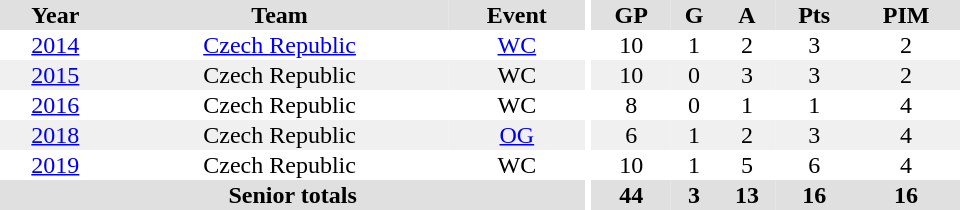<table border="0" cellpadding="1" cellspacing="0" ID="Table3" style="text-align:center; width:40em">
<tr ALIGN="center" bgcolor="#e0e0e0">
<th>Year</th>
<th>Team</th>
<th>Event</th>
<th rowspan="99" bgcolor="#ffffff"></th>
<th>GP</th>
<th>G</th>
<th>A</th>
<th>Pts</th>
<th>PIM</th>
</tr>
<tr>
<td><a href='#'>2014</a></td>
<td><a href='#'>Czech Republic</a></td>
<td><a href='#'>WC</a></td>
<td>10</td>
<td>1</td>
<td>2</td>
<td>3</td>
<td>2</td>
</tr>
<tr bgcolor="#f0f0f0">
<td><a href='#'>2015</a></td>
<td>Czech Republic</td>
<td>WC</td>
<td>10</td>
<td>0</td>
<td>3</td>
<td>3</td>
<td>2</td>
</tr>
<tr>
<td><a href='#'>2016</a></td>
<td>Czech Republic</td>
<td>WC</td>
<td>8</td>
<td>0</td>
<td>1</td>
<td>1</td>
<td>4</td>
</tr>
<tr bgcolor="#f0f0f0">
<td><a href='#'>2018</a></td>
<td>Czech Republic</td>
<td><a href='#'>OG</a></td>
<td>6</td>
<td>1</td>
<td>2</td>
<td>3</td>
<td>4</td>
</tr>
<tr>
<td><a href='#'>2019</a></td>
<td>Czech Republic</td>
<td>WC</td>
<td>10</td>
<td>1</td>
<td>5</td>
<td>6</td>
<td>4</td>
</tr>
<tr bgcolor="#e0e0e0">
<th colspan="3">Senior totals</th>
<th>44</th>
<th>3</th>
<th>13</th>
<th>16</th>
<th>16</th>
</tr>
</table>
